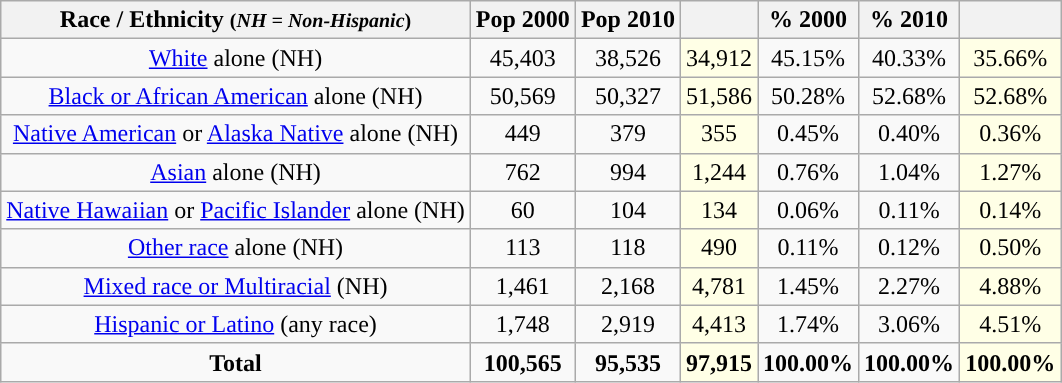<table class="wikitable" style="text-align:center;">
<tr>
<th>Race / Ethnicity <small>(<em>NH = Non-Hispanic</em>)</small></th>
<th>Pop 2000</th>
<th>Pop 2010</th>
<th></th>
<th>% 2000</th>
<th>% 2010</th>
<th></th>
</tr>
<tr>
<td><a href='#'>White</a> alone (NH)</td>
<td>45,403</td>
<td>38,526</td>
<td style='background: #ffffe6;'>34,912</td>
<td>45.15%</td>
<td>40.33%</td>
<td style='background: #ffffe6;'>35.66%</td>
</tr>
<tr>
<td><a href='#'>Black or African American</a> alone (NH)</td>
<td>50,569</td>
<td>50,327</td>
<td style='background: #ffffe6;'>51,586</td>
<td>50.28%</td>
<td>52.68%</td>
<td style='background: #ffffe6;'>52.68%</td>
</tr>
<tr>
<td><a href='#'>Native American</a> or <a href='#'>Alaska Native</a> alone (NH)</td>
<td>449</td>
<td>379</td>
<td style='background: #ffffe6;'>355</td>
<td>0.45%</td>
<td>0.40%</td>
<td style='background: #ffffe6;'>0.36%</td>
</tr>
<tr>
<td><a href='#'>Asian</a> alone (NH)</td>
<td>762</td>
<td>994</td>
<td style='background: #ffffe6;'>1,244</td>
<td>0.76%</td>
<td>1.04%</td>
<td style='background: #ffffe6;'>1.27%</td>
</tr>
<tr>
<td><a href='#'>Native Hawaiian</a> or <a href='#'>Pacific Islander</a> alone (NH)</td>
<td>60</td>
<td>104</td>
<td style='background: #ffffe6;'>134</td>
<td>0.06%</td>
<td>0.11%</td>
<td style='background: #ffffe6;'>0.14%</td>
</tr>
<tr>
<td><a href='#'>Other race</a> alone (NH)</td>
<td>113</td>
<td>118</td>
<td style='background: #ffffe6;'>490</td>
<td>0.11%</td>
<td>0.12%</td>
<td style='background: #ffffe6;'>0.50%</td>
</tr>
<tr>
<td><a href='#'>Mixed race or Multiracial</a> (NH)</td>
<td>1,461</td>
<td>2,168</td>
<td style='background: #ffffe6;'>4,781</td>
<td>1.45%</td>
<td>2.27%</td>
<td style='background: #ffffe6;'>4.88%</td>
</tr>
<tr>
<td><a href='#'>Hispanic or Latino</a> (any race)</td>
<td>1,748</td>
<td>2,919</td>
<td style='background: #ffffe6;'>4,413</td>
<td>1.74%</td>
<td>3.06%</td>
<td style='background: #ffffe6;'>4.51%</td>
</tr>
<tr>
<td><strong>Total</strong></td>
<td><strong>100,565</strong></td>
<td><strong>95,535</strong></td>
<td style='background: #ffffe6;'><strong>97,915</strong></td>
<td><strong>100.00%</strong></td>
<td><strong>100.00%</strong></td>
<td style='background: #ffffe6;'><strong>100.00%</strong></td>
</tr>
</table>
